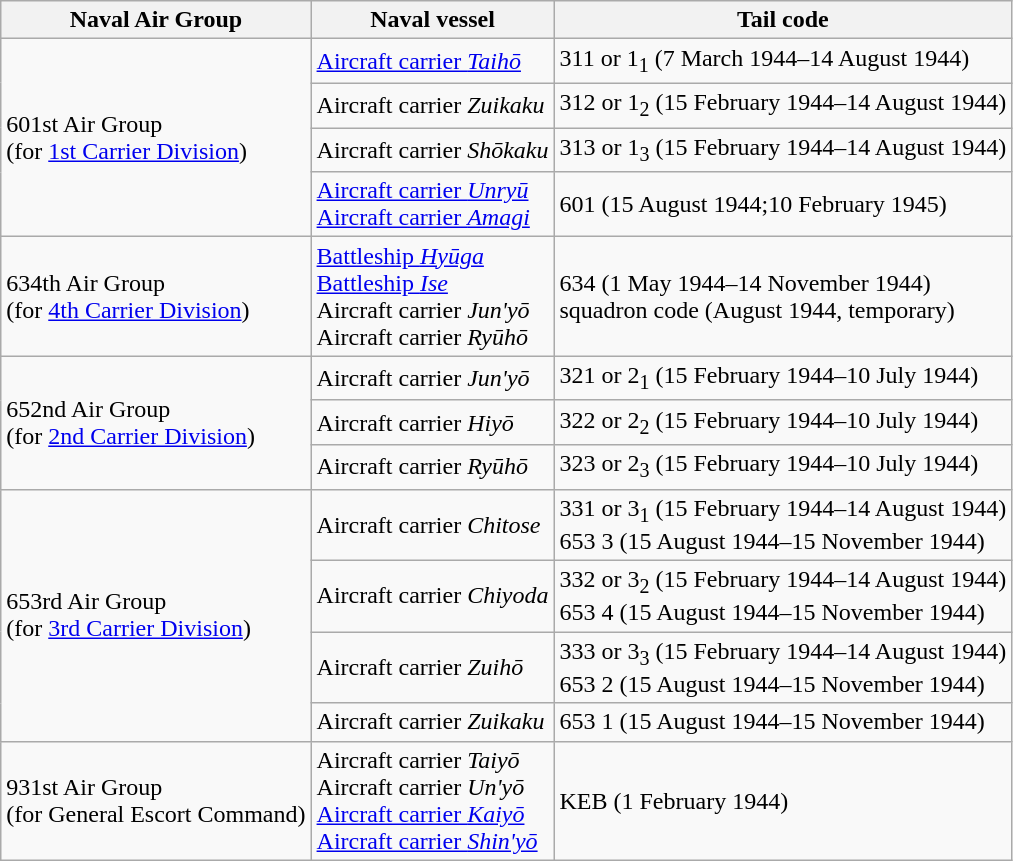<table class="wikitable">
<tr>
<th>Naval Air Group</th>
<th>Naval vessel</th>
<th>Tail code</th>
</tr>
<tr>
<td rowspan="4">601st Air Group<br>(for <a href='#'>1st Carrier Division</a>)</td>
<td><a href='#'>Aircraft carrier <em>Taihō</em></a></td>
<td>311 or 1<sub>1</sub> (7 March 1944–14 August 1944)</td>
</tr>
<tr>
<td>Aircraft carrier <em>Zuikaku</em></td>
<td>312 or 1<sub>2</sub> (15 February 1944–14 August 1944)</td>
</tr>
<tr>
<td>Aircraft carrier <em>Shōkaku</em></td>
<td>313 or 1<sub>3</sub> (15 February 1944–14 August 1944)</td>
</tr>
<tr>
<td><a href='#'>Aircraft carrier <em>Unryū</em></a><br><a href='#'>Aircraft carrier <em>Amagi</em></a></td>
<td>601 (15 August 1944;10 February 1945)</td>
</tr>
<tr>
<td>634th Air Group<br>(for <a href='#'>4th Carrier Division</a>)</td>
<td><a href='#'>Battleship <em>Hyūga</em></a><br><a href='#'>Battleship <em>Ise</em></a><br>Aircraft carrier <em>Jun'yō</em><br>Aircraft carrier <em>Ryūhō</em></td>
<td>634 (1 May 1944–14 November 1944)<br>squadron code (August 1944, temporary)</td>
</tr>
<tr>
<td rowspan="3">652nd Air Group<br>(for <a href='#'>2nd Carrier Division</a>)</td>
<td>Aircraft carrier <em>Jun'yō</em></td>
<td>321 or 2<sub>1</sub> (15 February 1944–10 July 1944)</td>
</tr>
<tr>
<td>Aircraft carrier <em>Hiyō</em></td>
<td>322 or 2<sub>2</sub> (15 February 1944–10 July 1944)</td>
</tr>
<tr>
<td>Aircraft carrier <em>Ryūhō</em></td>
<td>323 or 2<sub>3</sub> (15 February 1944–10 July 1944)</td>
</tr>
<tr>
<td rowspan="4">653rd Air Group<br>(for <a href='#'>3rd Carrier Division</a>)</td>
<td>Aircraft carrier <em>Chitose</em></td>
<td>331 or 3<sub>1</sub> (15 February 1944–14 August 1944)<br>653 3 (15 August 1944–15 November 1944)</td>
</tr>
<tr>
<td>Aircraft carrier <em>Chiyoda</em></td>
<td>332 or 3<sub>2</sub> (15 February 1944–14 August 1944)<br>653 4 (15 August 1944–15 November 1944)</td>
</tr>
<tr>
<td>Aircraft carrier <em>Zuihō</em></td>
<td>333 or 3<sub>3</sub> (15 February 1944–14 August 1944)<br>653 2 (15 August 1944–15 November 1944)</td>
</tr>
<tr>
<td>Aircraft carrier <em>Zuikaku</em></td>
<td>653 1 (15 August 1944–15 November 1944)</td>
</tr>
<tr>
<td>931st Air Group<br>(for General Escort Command)</td>
<td>Aircraft carrier <em>Taiyō</em><br>Aircraft carrier <em>Un'yō</em><br><a href='#'>Aircraft carrier <em>Kaiyō</em></a><br><a href='#'>Aircraft carrier <em>Shin'yō</em></a></td>
<td>KEB (1 February 1944)</td>
</tr>
</table>
